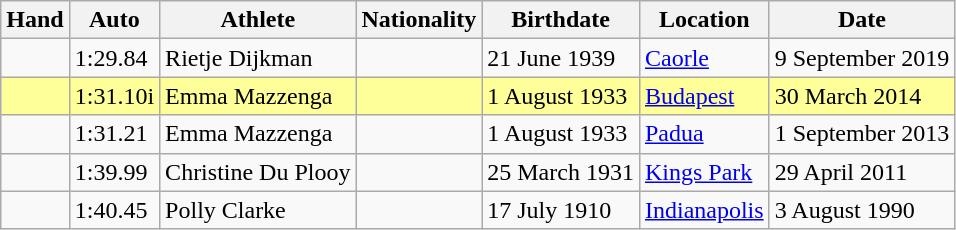<table class="wikitable">
<tr>
<th>Hand</th>
<th>Auto</th>
<th>Athlete</th>
<th>Nationality</th>
<th>Birthdate</th>
<th>Location</th>
<th>Date</th>
</tr>
<tr>
<td></td>
<td>1:29.84</td>
<td>Rietje Dijkman</td>
<td></td>
<td>21 June 1939</td>
<td><a href='#'>Caorle</a></td>
<td>9 September 2019</td>
</tr>
<tr style="background:#ff9;">
<td></td>
<td>1:31.10i</td>
<td>Emma Mazzenga</td>
<td></td>
<td>1 August 1933</td>
<td><a href='#'>Budapest</a></td>
<td>30 March 2014</td>
</tr>
<tr>
<td></td>
<td>1:31.21</td>
<td>Emma Mazzenga</td>
<td></td>
<td>1 August 1933</td>
<td><a href='#'>Padua</a></td>
<td>1 September 2013</td>
</tr>
<tr>
<td></td>
<td>1:39.99</td>
<td>Christine Du Plooy</td>
<td></td>
<td>25 March 1931</td>
<td><a href='#'>Kings Park</a></td>
<td>29 April 2011</td>
</tr>
<tr>
<td></td>
<td>1:40.45</td>
<td>Polly Clarke</td>
<td></td>
<td>17 July 1910</td>
<td><a href='#'>Indianapolis</a></td>
<td>3 August 1990</td>
</tr>
</table>
